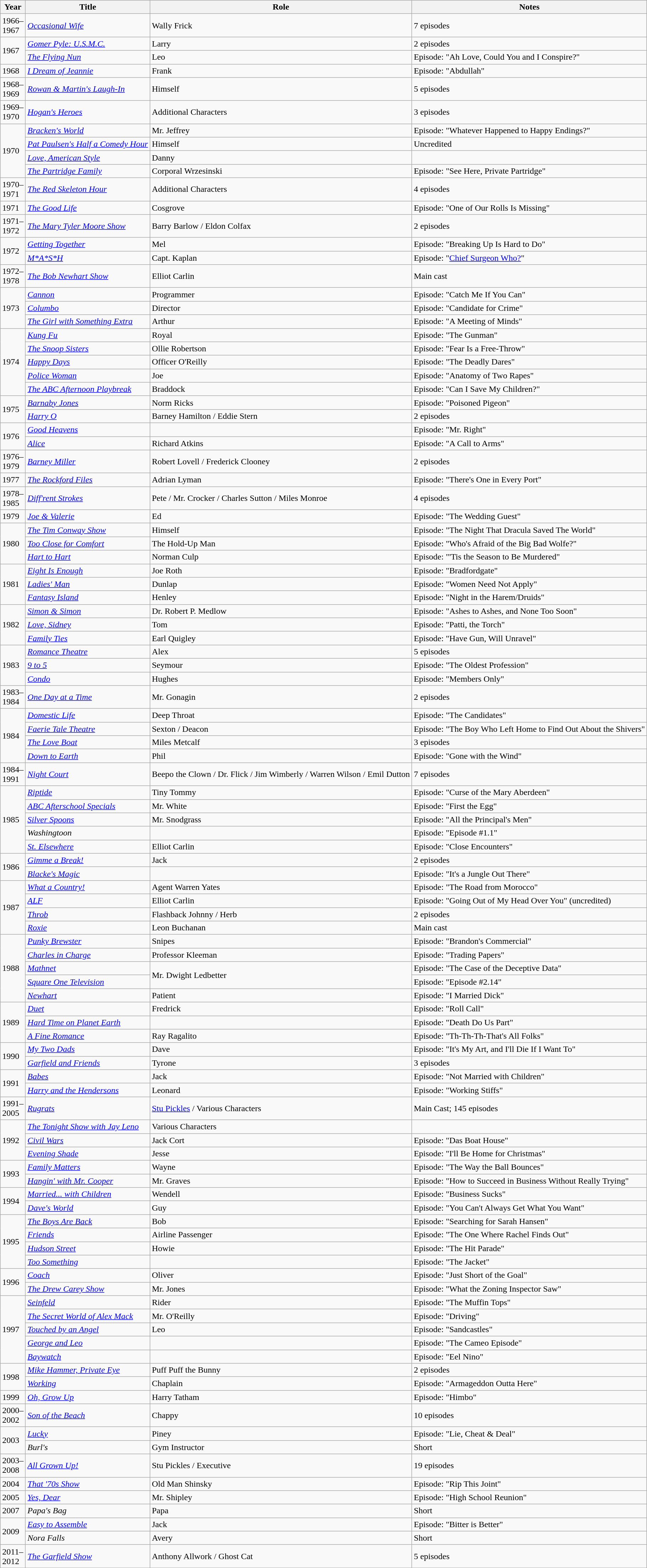<table class="wikitable sortable">
<tr>
<th>Year</th>
<th>Title</th>
<th>Role</th>
<th>Notes</th>
</tr>
<tr>
<td>1966–<br>1967</td>
<td><em><a href='#'>Occasional Wife</a></em></td>
<td>Wally Frick</td>
<td>7 episodes</td>
</tr>
<tr>
<td rowspan="2">1967</td>
<td><em><a href='#'>Gomer Pyle: U.S.M.C.</a></em></td>
<td>Larry</td>
<td>2 episodes</td>
</tr>
<tr>
<td><em><a href='#'>The Flying Nun</a></em></td>
<td>Leo</td>
<td>Episode: "Ah Love, Could You and I Conspire?"</td>
</tr>
<tr>
<td>1968</td>
<td><em><a href='#'>I Dream of Jeannie</a></em></td>
<td>Frank</td>
<td>Episode: "Abdullah"</td>
</tr>
<tr>
<td>1968–<br>1969</td>
<td><em><a href='#'>Rowan & Martin's Laugh-In</a></em></td>
<td>Himself</td>
<td>5 episodes</td>
</tr>
<tr>
<td>1969–<br>1970</td>
<td><em><a href='#'>Hogan's Heroes</a></em></td>
<td>Additional Characters</td>
<td>3 episodes</td>
</tr>
<tr>
<td rowspan="4">1970</td>
<td><em><a href='#'>Bracken's World</a></em></td>
<td>Mr. Jeffrey</td>
<td>Episode: "Whatever Happened to Happy Endings?"</td>
</tr>
<tr>
<td><em><a href='#'>Pat Paulsen's Half a Comedy Hour</a></em></td>
<td>Himself</td>
<td>Uncredited</td>
</tr>
<tr>
<td><em><a href='#'>Love, American Style</a></em></td>
<td>Danny</td>
<td></td>
</tr>
<tr>
<td><em><a href='#'>The Partridge Family</a></em></td>
<td>Corporal Wrzesinski</td>
<td>Episode: "See Here, Private Partridge"</td>
</tr>
<tr>
<td>1970–<br>1971</td>
<td><em><a href='#'>The Red Skeleton Hour</a></em></td>
<td>Additional Characters</td>
<td>4 episodes</td>
</tr>
<tr>
<td>1971</td>
<td><em><a href='#'>The Good Life</a></em></td>
<td>Cosgrove</td>
<td>Episode: "One of Our Rolls Is Missing"</td>
</tr>
<tr>
<td>1971–<br>1972</td>
<td><em><a href='#'>The Mary Tyler Moore Show</a></em></td>
<td>Barry Barlow / Eldon Colfax</td>
<td>2 episodes</td>
</tr>
<tr>
<td rowspan="2">1972</td>
<td><em><a href='#'>Getting Together</a></em></td>
<td>Mel</td>
<td>Episode: "Breaking Up Is Hard to Do"</td>
</tr>
<tr>
<td><em><a href='#'>M*A*S*H</a></em></td>
<td>Capt. Kaplan</td>
<td>Episode: "<a href='#'>Chief Surgeon Who?</a>"</td>
</tr>
<tr>
<td>1972–<br>1978</td>
<td><em><a href='#'>The Bob Newhart Show</a></em></td>
<td>Elliot Carlin</td>
<td>Main cast</td>
</tr>
<tr>
<td rowspan="3">1973</td>
<td><em><a href='#'>Cannon</a></em></td>
<td>Programmer</td>
<td>Episode: "Catch Me If You Can"</td>
</tr>
<tr>
<td><em><a href='#'>Columbo</a></em></td>
<td>Director</td>
<td>Episode: "Candidate for Crime"</td>
</tr>
<tr>
<td><em><a href='#'>The Girl with Something Extra</a></em></td>
<td>Arthur</td>
<td>Episode: "A Meeting of Minds"</td>
</tr>
<tr>
<td rowspan="5">1974</td>
<td><em><a href='#'>Kung Fu</a></em></td>
<td>Royal</td>
<td>Episode: "The Gunman"</td>
</tr>
<tr>
<td><em><a href='#'>The Snoop Sisters</a></em></td>
<td>Ollie Robertson</td>
<td>Episode: "Fear Is a Free-Throw"</td>
</tr>
<tr>
<td><em><a href='#'>Happy Days</a></em></td>
<td>Officer O'Reilly</td>
<td>Episode: "The Deadly Dares"</td>
</tr>
<tr>
<td><em><a href='#'>Police Woman</a></em></td>
<td>Joe</td>
<td>Episode: "Anatomy of Two Rapes"</td>
</tr>
<tr>
<td><em><a href='#'>The ABC Afternoon Playbreak</a></em></td>
<td>Braddock</td>
<td>Episode: "Can I Save My Children?"</td>
</tr>
<tr>
<td rowspan="2">1975</td>
<td><em><a href='#'>Barnaby Jones</a></em></td>
<td>Norm Ricks</td>
<td>Episode: "Poisoned Pigeon"</td>
</tr>
<tr>
<td><em><a href='#'>Harry O</a></em></td>
<td>Barney Hamilton / Eddie Stern</td>
<td>2 episodes</td>
</tr>
<tr>
<td rowspan="2">1976</td>
<td><em><a href='#'>Good Heavens</a></em></td>
<td></td>
<td>Episode: "Mr. Right"</td>
</tr>
<tr>
<td><em><a href='#'>Alice</a></em></td>
<td>Richard Atkins</td>
<td>Episode: "A Call to Arms"</td>
</tr>
<tr>
<td>1976–<br>1979</td>
<td><em><a href='#'>Barney Miller</a></em></td>
<td>Robert Lovell / Frederick Clooney</td>
<td>2 episodes</td>
</tr>
<tr>
<td>1977</td>
<td><em><a href='#'>The Rockford Files</a></em></td>
<td>Adrian Lyman</td>
<td>Episode: "There's One in Every Port"</td>
</tr>
<tr>
<td>1978–<br>1985</td>
<td><em><a href='#'>Diff'rent Strokes</a></em></td>
<td>Pete / Mr. Crocker / Charles Sutton / Miles Monroe</td>
<td>4 episodes</td>
</tr>
<tr>
<td>1979</td>
<td><em><a href='#'>Joe & Valerie</a></em></td>
<td>Ed</td>
<td>Episode: "The Wedding Guest"</td>
</tr>
<tr>
<td rowspan="3">1980</td>
<td><em><a href='#'>The Tim Conway Show</a></em></td>
<td>Himself</td>
<td>Episode: "The Night That Dracula Saved The World"</td>
</tr>
<tr>
<td><em><a href='#'>Too Close for Comfort</a></em></td>
<td>The Hold-Up Man</td>
<td>Episode: "Who's Afraid of the Big Bad Wolfe?"</td>
</tr>
<tr>
<td><em><a href='#'>Hart to Hart</a></em></td>
<td>Norman Culp</td>
<td>Episode: "'Tis the Season to Be Murdered"</td>
</tr>
<tr>
<td rowspan="3">1981</td>
<td><em><a href='#'>Eight Is Enough</a></em></td>
<td>Joe Roth</td>
<td>Episode: "Bradfordgate"</td>
</tr>
<tr>
<td><em><a href='#'>Ladies' Man</a></em></td>
<td>Dunlap</td>
<td>Episode: "Women Need Not Apply"</td>
</tr>
<tr>
<td><em><a href='#'>Fantasy Island</a></em></td>
<td>Henley</td>
<td>Episode: "Night in the Harem/Druids"</td>
</tr>
<tr>
<td rowspan="3">1982</td>
<td><em><a href='#'>Simon & Simon</a></em></td>
<td>Dr. Robert P. Medlow</td>
<td>Episode: "Ashes to Ashes, and None Too Soon"</td>
</tr>
<tr>
<td><em><a href='#'>Love, Sidney</a></em></td>
<td>Tom</td>
<td>Episode: "Patti, the Torch"</td>
</tr>
<tr>
<td><em><a href='#'>Family Ties</a></em></td>
<td>Earl Quigley</td>
<td>Episode: "Have Gun, Will Unravel"</td>
</tr>
<tr>
<td rowspan="3">1983</td>
<td><em><a href='#'>Romance Theatre</a></em></td>
<td>Alex</td>
<td>5 episodes</td>
</tr>
<tr>
<td><em><a href='#'>9 to 5</a></em></td>
<td>Seymour</td>
<td>Episode: "The Oldest Profession"</td>
</tr>
<tr>
<td><em><a href='#'>Condo</a></em></td>
<td>Hughes</td>
<td>Episode: "Members Only"</td>
</tr>
<tr>
<td>1983–<br>1984</td>
<td><em><a href='#'>One Day at a Time</a></em></td>
<td>Mr. Gonagin</td>
<td>2 episodes</td>
</tr>
<tr>
<td rowspan="4">1984</td>
<td><em><a href='#'>Domestic Life</a></em></td>
<td>Deep Throat</td>
<td>Episode: "The Candidates"</td>
</tr>
<tr>
<td><em><a href='#'>Faerie Tale Theatre</a></em></td>
<td>Sexton / Deacon</td>
<td>Episode: "The Boy Who Left Home to Find Out About the Shivers"</td>
</tr>
<tr>
<td><em><a href='#'>The Love Boat</a></em></td>
<td>Miles Metcalf</td>
<td>3 episodes</td>
</tr>
<tr>
<td><em><a href='#'>Down to Earth</a></em></td>
<td>Phil</td>
<td>Episode: "Gone with the Wind"</td>
</tr>
<tr>
<td>1984–<br>1991</td>
<td><em><a href='#'>Night Court</a></em></td>
<td>Beepo the Clown / Dr. Flick / Jim Wimberly / Warren Wilson / Emil Dutton</td>
<td>7 episodes</td>
</tr>
<tr>
<td rowspan="5">1985</td>
<td><em><a href='#'>Riptide</a></em></td>
<td>Tiny Tommy</td>
<td>Episode: "Curse of the Mary Aberdeen"</td>
</tr>
<tr>
<td><em><a href='#'>ABC Afterschool Specials</a></em></td>
<td>Mr. White</td>
<td>Episode: "First the Egg"</td>
</tr>
<tr>
<td><em><a href='#'>Silver Spoons</a></em></td>
<td>Mr. Snodgrass</td>
<td>Episode: "All the Principal's Men"</td>
</tr>
<tr>
<td><em>Washingtoon</em></td>
<td></td>
<td>Episode: "Episode #1.1"</td>
</tr>
<tr>
<td><em><a href='#'>St. Elsewhere</a></em></td>
<td>Elliot Carlin</td>
<td>Episode: "Close Encounters"</td>
</tr>
<tr>
<td rowspan="2">1986</td>
<td><em><a href='#'>Gimme a Break!</a></em></td>
<td>Jack</td>
<td>2 episodes</td>
</tr>
<tr>
<td><em><a href='#'>Blacke's Magic</a></em></td>
<td></td>
<td>Episode: "It's a Jungle Out There"</td>
</tr>
<tr>
<td rowspan="4">1987</td>
<td><em><a href='#'>What a Country!</a></em></td>
<td>Agent Warren Yates</td>
<td>Episode: "The Road from Morocco"</td>
</tr>
<tr>
<td><em><a href='#'>ALF</a></em></td>
<td>Elliot Carlin</td>
<td>Episode: "Going Out of My Head Over You" (uncredited)</td>
</tr>
<tr>
<td><em><a href='#'>Throb</a></em></td>
<td>Flashback Johnny / Herb</td>
<td>2 episodes</td>
</tr>
<tr>
<td><em><a href='#'>Roxie</a></em></td>
<td>Leon Buchanan</td>
<td>Main cast</td>
</tr>
<tr>
<td rowspan="5">1988</td>
<td><em><a href='#'>Punky Brewster</a></em></td>
<td>Snipes</td>
<td>Episode: "Brandon's Commercial"</td>
</tr>
<tr>
<td><em><a href='#'>Charles in Charge</a></em></td>
<td>Professor Kleeman</td>
<td>Episode: "Trading Papers"</td>
</tr>
<tr>
<td><em><a href='#'>Mathnet</a></em></td>
<td rowspan="2">Mr. Dwight Ledbetter</td>
<td>Episode: "The Case of the Deceptive Data"</td>
</tr>
<tr>
<td><em><a href='#'>Square One Television</a></em></td>
<td>Episode: "Episode #2.14"</td>
</tr>
<tr>
<td><em><a href='#'>Newhart</a></em></td>
<td>Patient</td>
<td>Episode: "I Married Dick"</td>
</tr>
<tr>
<td rowspan="3">1989</td>
<td><em><a href='#'>Duet</a></em></td>
<td>Fredrick</td>
<td>Episode: "Roll Call"</td>
</tr>
<tr>
<td><em><a href='#'>Hard Time on Planet Earth</a></em></td>
<td></td>
<td>Episode: "Death Do Us Part"</td>
</tr>
<tr>
<td><em><a href='#'>A Fine Romance</a></em></td>
<td>Ray Ragalito</td>
<td>Episode: "Th-Th-Th-That's All Folks"</td>
</tr>
<tr>
<td rowspan="2">1990</td>
<td><em><a href='#'>My Two Dads</a></em></td>
<td>Dave</td>
<td>Episode: "It's My Art, and I'll Die If I Want To"</td>
</tr>
<tr>
<td><em><a href='#'>Garfield and Friends</a></em></td>
<td>Tyrone</td>
<td>3 episodes</td>
</tr>
<tr>
<td rowspan="2">1991</td>
<td><em><a href='#'>Babes</a></em></td>
<td>Jack</td>
<td>Episode: "Not Married with Children"</td>
</tr>
<tr>
<td><em><a href='#'>Harry and the Hendersons</a></em></td>
<td>Leonard</td>
<td>Episode: "Working Stiffs"</td>
</tr>
<tr>
<td>1991–<br>2005</td>
<td><em><a href='#'>Rugrats</a></em></td>
<td><a href='#'>Stu Pickles</a> / Various Characters</td>
<td>Main Cast; 145 episodes</td>
</tr>
<tr>
<td rowspan="3">1992</td>
<td><em><a href='#'>The Tonight Show with Jay Leno</a></em></td>
<td>Various Characters</td>
<td></td>
</tr>
<tr>
<td><em><a href='#'>Civil Wars</a></em></td>
<td>Jack Cort</td>
<td>Episode: "Das Boat House"</td>
</tr>
<tr>
<td><em><a href='#'>Evening Shade</a></em></td>
<td>Jesse</td>
<td>Episode: "I'll Be Home for Christmas"</td>
</tr>
<tr>
<td rowspan="2">1993</td>
<td><em><a href='#'>Family Matters</a></em></td>
<td>Wayne</td>
<td>Episode: "The Way the Ball Bounces"</td>
</tr>
<tr>
<td><em><a href='#'>Hangin' with Mr. Cooper</a></em></td>
<td>Mr. Graves</td>
<td>Episode: "How to Succeed in Business Without Really Trying"</td>
</tr>
<tr>
<td rowspan="2">1994</td>
<td><em><a href='#'>Married... with Children</a></em></td>
<td>Wendell</td>
<td>Episode: "Business Sucks"</td>
</tr>
<tr>
<td><em><a href='#'>Dave's World</a></em></td>
<td>Guy</td>
<td>Episode: "You Can't Always Get What You Want"</td>
</tr>
<tr>
<td rowspan="4">1995</td>
<td><em><a href='#'>The Boys Are Back</a></em></td>
<td>Bob</td>
<td>Episode: "Searching for Sarah Hansen"</td>
</tr>
<tr>
<td><em><a href='#'>Friends</a></em></td>
<td>Airline Passenger</td>
<td>Episode: "The One Where Rachel Finds Out"</td>
</tr>
<tr>
<td><em><a href='#'>Hudson Street</a></em></td>
<td>Howie</td>
<td>Episode: "The Hit Parade"</td>
</tr>
<tr>
<td><em><a href='#'>Too Something</a></em></td>
<td></td>
<td>Episode: "The Jacket"</td>
</tr>
<tr>
<td rowspan="2">1996</td>
<td><em><a href='#'>Coach</a></em></td>
<td>Oliver</td>
<td>Episode: "Just Short of the Goal"</td>
</tr>
<tr>
<td><em><a href='#'>The Drew Carey Show</a></em></td>
<td>Mr. Jones</td>
<td>Episode: "What the Zoning Inspector Saw"</td>
</tr>
<tr>
<td rowspan="5">1997</td>
<td><em><a href='#'>Seinfeld</a></em></td>
<td>Rider</td>
<td>Episode: "The Muffin Tops"</td>
</tr>
<tr>
<td><em><a href='#'>The Secret World of Alex Mack</a></em></td>
<td>Mr. O'Reilly</td>
<td>Episode: "Driving"</td>
</tr>
<tr>
<td><em><a href='#'>Touched by an Angel</a></em></td>
<td>Leo</td>
<td>Episode: "Sandcastles"</td>
</tr>
<tr>
<td><em><a href='#'>George and Leo</a></em></td>
<td></td>
<td>Episode: "The Cameo Episode"</td>
</tr>
<tr>
<td><em><a href='#'>Baywatch</a></em></td>
<td></td>
<td>Episode: "Eel Nino"</td>
</tr>
<tr>
<td rowspan="2">1998</td>
<td><em><a href='#'>Mike Hammer, Private Eye</a></em></td>
<td>Puff Puff the Bunny</td>
<td>2 episodes</td>
</tr>
<tr>
<td><em><a href='#'>Working</a></em></td>
<td>Chaplain</td>
<td>Episode: "Armageddon Outta Here"</td>
</tr>
<tr>
<td>1999</td>
<td><em><a href='#'>Oh, Grow Up</a></em></td>
<td>Harry Tatham</td>
<td>Episode: "Himbo"</td>
</tr>
<tr>
<td>2000–<br>2002</td>
<td><em><a href='#'>Son of the Beach</a></em></td>
<td>Chappy</td>
<td>10 episodes</td>
</tr>
<tr>
<td rowspan="2">2003</td>
<td><em><a href='#'>Lucky</a></em></td>
<td>Piney</td>
<td>Episode: "Lie, Cheat & Deal"</td>
</tr>
<tr>
<td><em>Burl's</em></td>
<td>Gym Instructor</td>
<td>Short</td>
</tr>
<tr>
<td>2003–<br>2008</td>
<td><em><a href='#'>All Grown Up!</a></em></td>
<td>Stu Pickles / Executive</td>
<td>19 episodes</td>
</tr>
<tr>
<td>2004</td>
<td><em><a href='#'>That '70s Show</a></em></td>
<td>Old Man Shinsky</td>
<td>Episode: "Rip This Joint"</td>
</tr>
<tr>
<td>2005</td>
<td><em><a href='#'>Yes, Dear</a></em></td>
<td>Mr. Shipley</td>
<td>Episode: "High School Reunion"</td>
</tr>
<tr>
<td>2007</td>
<td><em>Papa's Bag</em></td>
<td>Papa</td>
<td>Short</td>
</tr>
<tr>
<td rowspan="2">2009</td>
<td><em><a href='#'>Easy to Assemble</a></em></td>
<td>Jack</td>
<td>Episode: "Bitter is Better"</td>
</tr>
<tr>
<td><em>Nora Falls</em></td>
<td>Avery</td>
<td>Short</td>
</tr>
<tr>
<td>2011–<br>2012</td>
<td><em><a href='#'>The Garfield Show</a></em></td>
<td>Anthony Allwork / Ghost Cat</td>
<td>5 episodes</td>
</tr>
</table>
